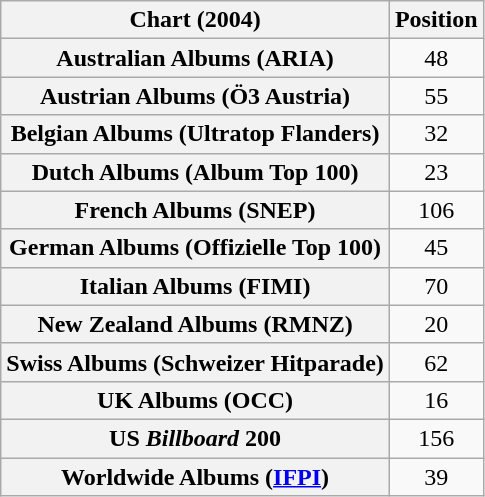<table class="wikitable sortable plainrowheaders" style="text-align:center">
<tr>
<th scope="col">Chart (2004)</th>
<th scope="col">Position</th>
</tr>
<tr>
<th scope="row">Australian Albums (ARIA)</th>
<td>48</td>
</tr>
<tr>
<th scope="row">Austrian Albums (Ö3 Austria)</th>
<td>55</td>
</tr>
<tr>
<th scope="row">Belgian Albums (Ultratop Flanders)</th>
<td>32</td>
</tr>
<tr>
<th scope="row">Dutch Albums (Album Top 100)</th>
<td>23</td>
</tr>
<tr>
<th scope="row">French Albums (SNEP)</th>
<td>106</td>
</tr>
<tr>
<th scope="row">German Albums (Offizielle Top 100)</th>
<td>45</td>
</tr>
<tr>
<th scope="row">Italian Albums (FIMI)</th>
<td>70</td>
</tr>
<tr>
<th scope="row">New Zealand Albums (RMNZ)</th>
<td>20</td>
</tr>
<tr>
<th scope="row">Swiss Albums (Schweizer Hitparade)</th>
<td>62</td>
</tr>
<tr>
<th scope="row">UK Albums (OCC)</th>
<td>16</td>
</tr>
<tr>
<th scope="row">US <em>Billboard</em> 200</th>
<td>156</td>
</tr>
<tr>
<th scope="row">Worldwide Albums (<a href='#'>IFPI</a>)</th>
<td>39</td>
</tr>
</table>
